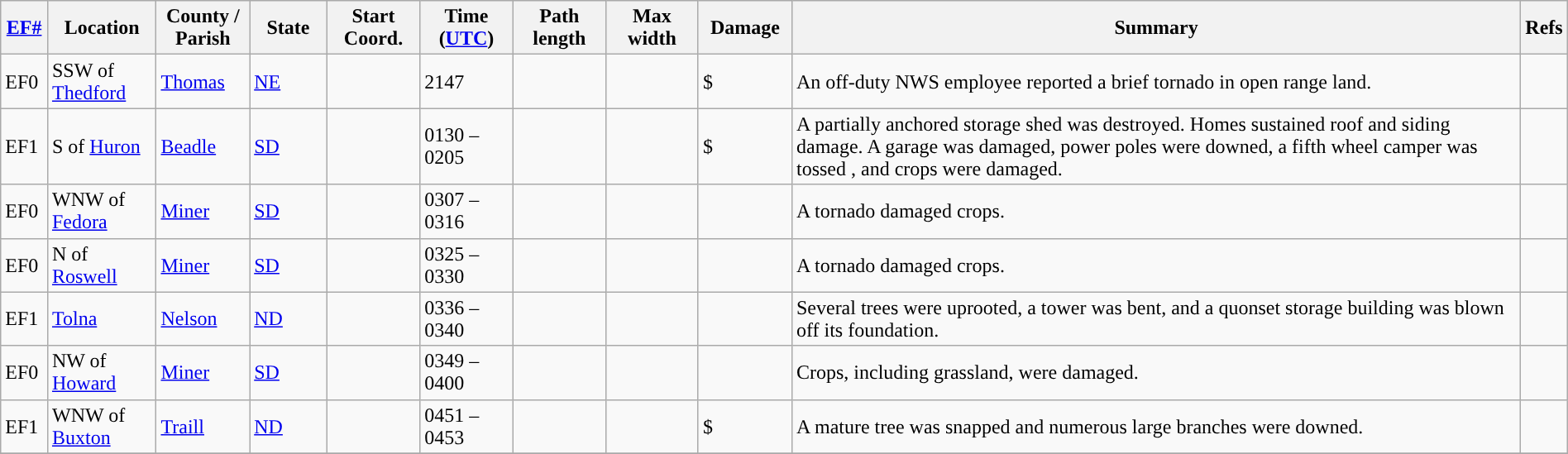<table class="wikitable sortable" style="width:100%;">
<tr>
<th scope="col" width="3%" align="center"><a href='#'>EF#</a></th>
<th scope="col" width="7%" align="center" class="unsortable">Location</th>
<th scope="col" width="6%" align="center" class="unsortable">County / Parish</th>
<th scope="col" width="5%" align="center">State</th>
<th scope="col" width="6%" align="center">Start Coord.</th>
<th scope="col" width="6%" align="center">Time (<a href='#'>UTC</a>)</th>
<th scope="col" width="6%" align="center">Path length</th>
<th scope="col" width="6%" align="center">Max width</th>
<th scope="col" width="6%" align="center">Damage</th>
<th scope="col" width="48%" class="unsortable" align="center">Summary</th>
<th scope="col" width="48%" class="unsortable" align="center">Refs</th>
</tr>
<tr>
<td>EF0</td>
<td>SSW of <a href='#'>Thedford</a></td>
<td><a href='#'>Thomas</a></td>
<td><a href='#'>NE</a></td>
<td></td>
<td>2147</td>
<td></td>
<td></td>
<td>$</td>
<td>An off-duty NWS employee reported a brief tornado in open range land.</td>
<td></td>
</tr>
<tr>
<td>EF1</td>
<td>S of <a href='#'>Huron</a></td>
<td><a href='#'>Beadle</a></td>
<td><a href='#'>SD</a></td>
<td></td>
<td>0130 – 0205</td>
<td></td>
<td></td>
<td>$</td>
<td>A partially anchored storage shed was destroyed. Homes sustained roof and siding damage. A garage was damaged, power poles were downed, a fifth wheel camper was tossed , and crops were damaged.</td>
<td></td>
</tr>
<tr>
<td>EF0</td>
<td>WNW of <a href='#'>Fedora</a></td>
<td><a href='#'>Miner</a></td>
<td><a href='#'>SD</a></td>
<td></td>
<td>0307 – 0316</td>
<td></td>
<td></td>
<td></td>
<td>A tornado damaged crops.</td>
<td></td>
</tr>
<tr>
<td>EF0</td>
<td>N of <a href='#'>Roswell</a></td>
<td><a href='#'>Miner</a></td>
<td><a href='#'>SD</a></td>
<td></td>
<td>0325 – 0330</td>
<td></td>
<td></td>
<td></td>
<td>A tornado damaged crops.</td>
<td></td>
</tr>
<tr>
<td>EF1</td>
<td><a href='#'>Tolna</a></td>
<td><a href='#'>Nelson</a></td>
<td><a href='#'>ND</a></td>
<td></td>
<td>0336 – 0340</td>
<td></td>
<td></td>
<td></td>
<td>Several trees were uprooted, a tower was bent, and a quonset storage building was blown off its foundation.</td>
<td></td>
</tr>
<tr>
<td>EF0</td>
<td>NW of <a href='#'>Howard</a></td>
<td><a href='#'>Miner</a></td>
<td><a href='#'>SD</a></td>
<td></td>
<td>0349 – 0400</td>
<td></td>
<td></td>
<td></td>
<td>Crops, including grassland, were damaged.</td>
<td></td>
</tr>
<tr>
<td>EF1</td>
<td>WNW of <a href='#'>Buxton</a></td>
<td><a href='#'>Traill</a></td>
<td><a href='#'>ND</a></td>
<td></td>
<td>0451 – 0453</td>
<td></td>
<td></td>
<td>$</td>
<td>A mature tree was snapped and numerous large branches were downed.</td>
<td></td>
</tr>
<tr>
</tr>
</table>
